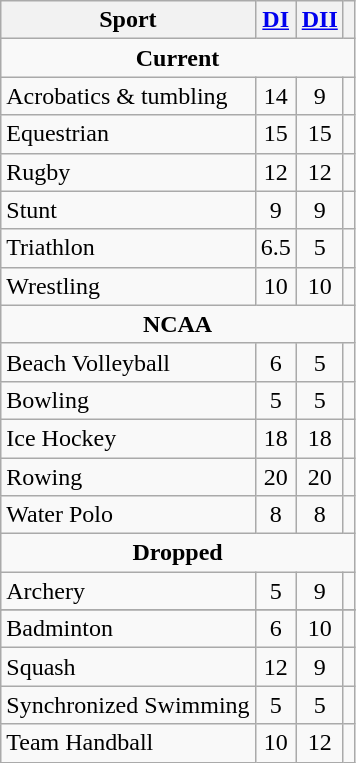<table class="wikitable sortable" style="text-align:center">
<tr>
<th>Sport</th>
<th><a href='#'>DI</a></th>
<th><a href='#'>DII</a></th>
<th></th>
</tr>
<tr>
<td colspan="4"><strong>Current</strong></td>
</tr>
<tr>
<td style="text-align:left">Acrobatics & tumbling</td>
<td>14</td>
<td>9</td>
<td></td>
</tr>
<tr>
<td style="text-align:left">Equestrian</td>
<td>15</td>
<td>15</td>
<td></td>
</tr>
<tr>
<td style="text-align:left">Rugby</td>
<td>12</td>
<td>12</td>
<td></td>
</tr>
<tr>
<td style="text-align:left">Stunt</td>
<td>9</td>
<td>9</td>
<td></td>
</tr>
<tr>
<td style="text-align:left">Triathlon</td>
<td>6.5</td>
<td>5</td>
<td></td>
</tr>
<tr>
<td style="text-align:left">Wrestling</td>
<td>10</td>
<td>10</td>
<td></td>
</tr>
<tr>
<td colspan="4"><strong>NCAA</strong></td>
</tr>
<tr>
<td style="text-align:left">Beach Volleyball</td>
<td>6</td>
<td>5</td>
<td></td>
</tr>
<tr>
<td style="text-align:left">Bowling</td>
<td>5</td>
<td>5</td>
<td></td>
</tr>
<tr>
<td style="text-align:left">Ice Hockey</td>
<td>18</td>
<td>18</td>
<td></td>
</tr>
<tr>
<td style="text-align:left">Rowing</td>
<td>20</td>
<td>20</td>
<td></td>
</tr>
<tr>
<td style="text-align:left">Water Polo</td>
<td>8</td>
<td>8</td>
<td></td>
</tr>
<tr>
<td colspan="4"><strong>Dropped</strong></td>
</tr>
<tr>
<td style="text-align:left">Archery</td>
<td>5</td>
<td>9</td>
<td></td>
</tr>
<tr>
</tr>
<tr>
<td style="text-align:left">Badminton</td>
<td>6</td>
<td>10</td>
<td></td>
</tr>
<tr>
<td style="text-align:left">Squash</td>
<td>12</td>
<td>9</td>
<td></td>
</tr>
<tr>
<td style="text-align:left">Synchronized Swimming</td>
<td>5</td>
<td>5</td>
<td></td>
</tr>
<tr>
<td style="text-align:left">Team Handball</td>
<td>10</td>
<td>12</td>
<td></td>
</tr>
</table>
